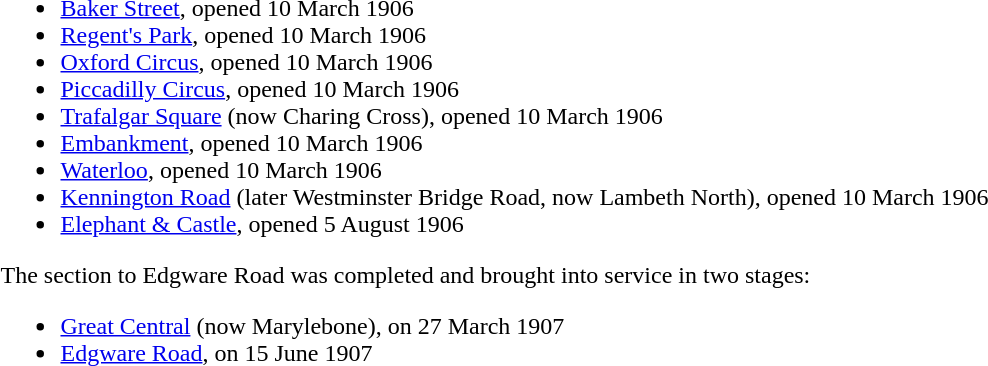<table>
<tr>
<td><br><ul><li><a href='#'>Baker Street</a>, opened 10 March 1906</li><li><a href='#'>Regent's Park</a>, opened 10 March 1906</li><li><a href='#'>Oxford Circus</a>, opened 10 March 1906</li><li><a href='#'>Piccadilly Circus</a>, opened 10 March 1906</li><li><a href='#'>Trafalgar Square</a> (now Charing Cross), opened 10 March 1906</li><li><a href='#'>Embankment</a>, opened 10 March 1906</li><li><a href='#'>Waterloo</a>, opened 10 March 1906</li><li><a href='#'>Kennington Road</a> (later Westminster Bridge Road, now Lambeth North), opened 10 March 1906</li><li><a href='#'>Elephant & Castle</a>, opened 5 August 1906</li></ul>The section to Edgware Road was completed and brought into service in two stages:<ul><li><a href='#'>Great Central</a> (now Marylebone), on 27 March 1907</li><li><a href='#'>Edgware Road</a>, on 15 June 1907</li></ul></td>
<td></td>
</tr>
</table>
